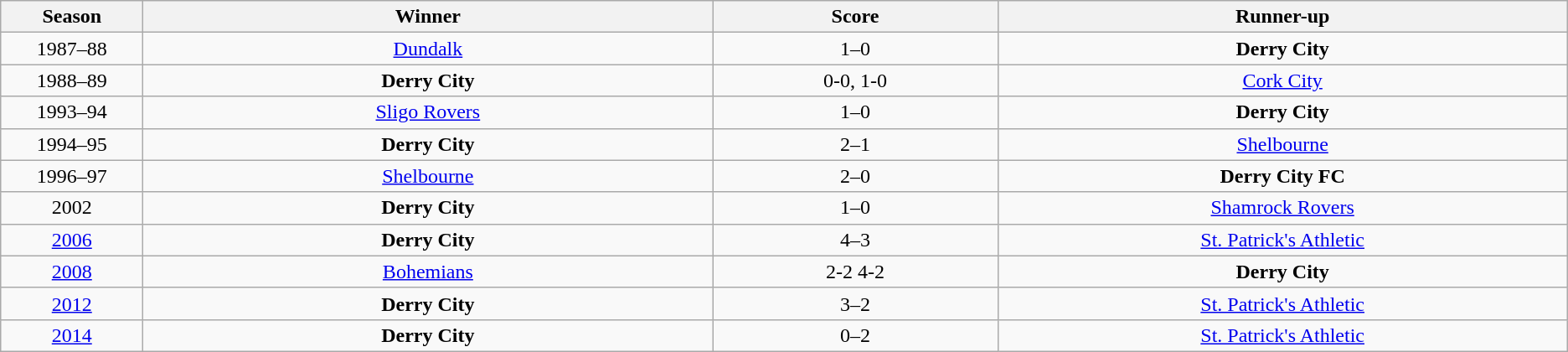<table class="wikitable sortable" style="text-align: center">
<tr>
<th width=5%>Season</th>
<th width=20%>Winner</th>
<th width=10%>Score</th>
<th width=20%>Runner-up</th>
</tr>
<tr align=center>
<td>1987–88</td>
<td><a href='#'>Dundalk</a></td>
<td>1–0</td>
<td><strong>Derry City</strong></td>
</tr>
<tr align=center>
<td>1988–89</td>
<td><strong>Derry City</strong></td>
<td>0-0, 1-0</td>
<td><a href='#'>Cork City</a></td>
</tr>
<tr align=center>
<td>1993–94</td>
<td><a href='#'>Sligo Rovers</a></td>
<td>1–0</td>
<td><strong>Derry City</strong></td>
</tr>
<tr align=center>
<td>1994–95</td>
<td><strong>Derry City</strong></td>
<td>2–1</td>
<td><a href='#'>Shelbourne</a></td>
</tr>
<tr align=center>
<td>1996–97</td>
<td><a href='#'>Shelbourne</a></td>
<td>2–0</td>
<td><strong>Derry City FC</strong></td>
</tr>
<tr align=center>
<td>2002</td>
<td><strong>Derry City</strong></td>
<td>1–0</td>
<td><a href='#'>Shamrock Rovers</a></td>
</tr>
<tr align=center>
<td><a href='#'>2006</a></td>
<td><strong>Derry City</strong></td>
<td>4–3</td>
<td><a href='#'>St. Patrick's Athletic</a></td>
</tr>
<tr align=center>
<td><a href='#'>2008</a></td>
<td><a href='#'>Bohemians</a></td>
<td>2-2 4-2</td>
<td><strong>Derry City</strong></td>
</tr>
<tr align=center>
<td><a href='#'>2012</a></td>
<td><strong>Derry City</strong></td>
<td>3–2</td>
<td><a href='#'>St. Patrick's Athletic</a></td>
</tr>
<tr align=center>
<td><a href='#'>2014</a></td>
<td><strong>Derry City</strong></td>
<td>0–2</td>
<td><a href='#'>St. Patrick's Athletic</a></td>
</tr>
</table>
